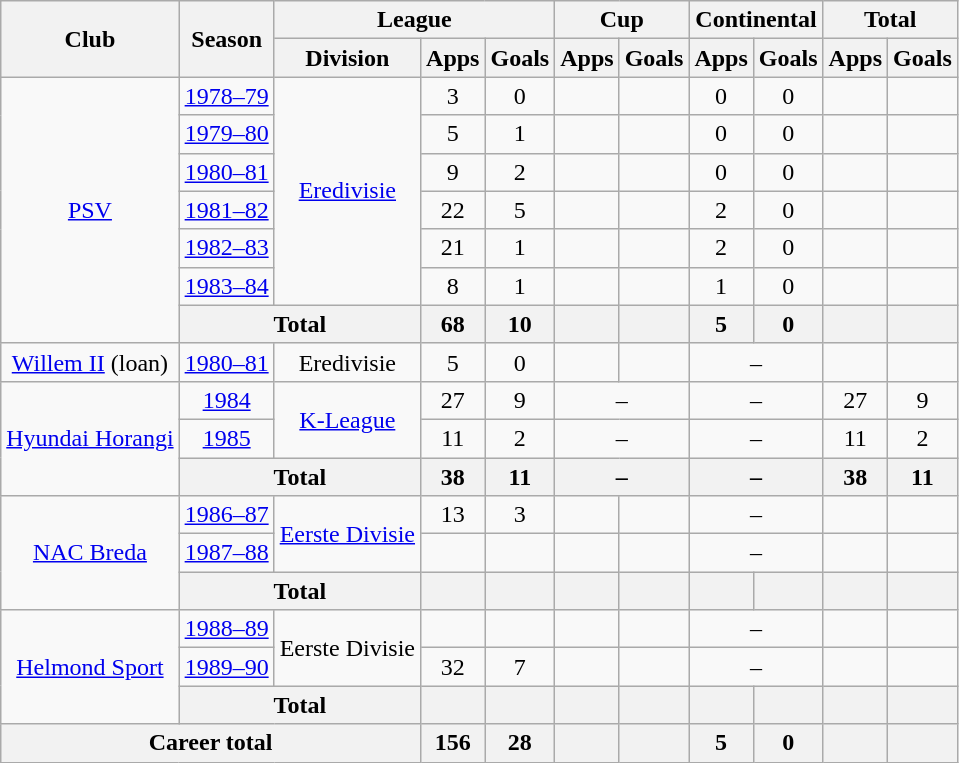<table class="wikitable" style="text-align:center">
<tr>
<th rowspan="2">Club</th>
<th rowspan="2">Season</th>
<th colspan="3">League</th>
<th colspan="2">Cup</th>
<th colspan="2">Continental</th>
<th colspan="2">Total</th>
</tr>
<tr>
<th>Division</th>
<th>Apps</th>
<th>Goals</th>
<th>Apps</th>
<th>Goals</th>
<th>Apps</th>
<th>Goals</th>
<th>Apps</th>
<th>Goals</th>
</tr>
<tr>
<td rowspan="7"><a href='#'>PSV</a></td>
<td><a href='#'>1978–79</a></td>
<td rowspan="6"><a href='#'>Eredivisie</a></td>
<td>3</td>
<td>0</td>
<td></td>
<td></td>
<td>0</td>
<td>0</td>
<td></td>
<td></td>
</tr>
<tr>
<td><a href='#'>1979–80</a></td>
<td>5</td>
<td>1</td>
<td></td>
<td></td>
<td>0</td>
<td>0</td>
<td></td>
<td></td>
</tr>
<tr>
<td><a href='#'>1980–81</a></td>
<td>9</td>
<td>2</td>
<td></td>
<td></td>
<td>0</td>
<td>0</td>
<td></td>
<td></td>
</tr>
<tr>
<td><a href='#'>1981–82</a></td>
<td>22</td>
<td>5</td>
<td></td>
<td></td>
<td>2</td>
<td>0</td>
<td></td>
<td></td>
</tr>
<tr>
<td><a href='#'>1982–83</a></td>
<td>21</td>
<td>1</td>
<td></td>
<td></td>
<td>2</td>
<td>0</td>
<td></td>
<td></td>
</tr>
<tr>
<td><a href='#'>1983–84</a></td>
<td>8</td>
<td>1</td>
<td></td>
<td></td>
<td>1</td>
<td>0</td>
<td></td>
<td></td>
</tr>
<tr>
<th colspan="2">Total</th>
<th>68</th>
<th>10</th>
<th></th>
<th></th>
<th>5</th>
<th>0</th>
<th></th>
<th></th>
</tr>
<tr>
<td><a href='#'>Willem II</a> (loan)</td>
<td><a href='#'>1980–81</a></td>
<td>Eredivisie</td>
<td>5</td>
<td>0</td>
<td></td>
<td></td>
<td colspan="2">–</td>
<td></td>
<td></td>
</tr>
<tr>
<td rowspan="3"><a href='#'>Hyundai Horangi</a></td>
<td><a href='#'>1984</a></td>
<td rowspan="2"><a href='#'>K-League</a></td>
<td>27</td>
<td>9</td>
<td colspan="2">–</td>
<td colspan="2">–</td>
<td>27</td>
<td>9</td>
</tr>
<tr>
<td><a href='#'>1985</a></td>
<td>11</td>
<td>2</td>
<td colspan="2">–</td>
<td colspan="2">–</td>
<td>11</td>
<td>2</td>
</tr>
<tr>
<th colspan="2">Total</th>
<th>38</th>
<th>11</th>
<th colspan="2">–</th>
<th colspan="2">–</th>
<th>38</th>
<th>11</th>
</tr>
<tr>
<td rowspan="3"><a href='#'>NAC Breda</a></td>
<td><a href='#'>1986–87</a></td>
<td rowspan="2"><a href='#'>Eerste Divisie</a></td>
<td>13</td>
<td>3</td>
<td></td>
<td></td>
<td colspan="2">–</td>
<td></td>
<td></td>
</tr>
<tr>
<td><a href='#'>1987–88</a></td>
<td></td>
<td></td>
<td></td>
<td></td>
<td colspan="2">–</td>
<td></td>
<td></td>
</tr>
<tr>
<th colspan="2">Total</th>
<th></th>
<th></th>
<th></th>
<th></th>
<th></th>
<th></th>
<th></th>
<th></th>
</tr>
<tr>
<td rowspan="3"><a href='#'>Helmond Sport</a></td>
<td><a href='#'>1988–89</a></td>
<td rowspan="2">Eerste Divisie</td>
<td></td>
<td></td>
<td></td>
<td></td>
<td colspan="2">–</td>
<td></td>
<td></td>
</tr>
<tr>
<td><a href='#'>1989–90</a></td>
<td>32</td>
<td>7</td>
<td></td>
<td></td>
<td colspan="2">–</td>
<td></td>
<td></td>
</tr>
<tr>
<th colspan="2">Total</th>
<th></th>
<th></th>
<th></th>
<th></th>
<th></th>
<th></th>
<th></th>
<th></th>
</tr>
<tr>
<th colspan="3">Career total</th>
<th>156</th>
<th>28</th>
<th></th>
<th></th>
<th>5</th>
<th>0</th>
<th></th>
<th></th>
</tr>
</table>
